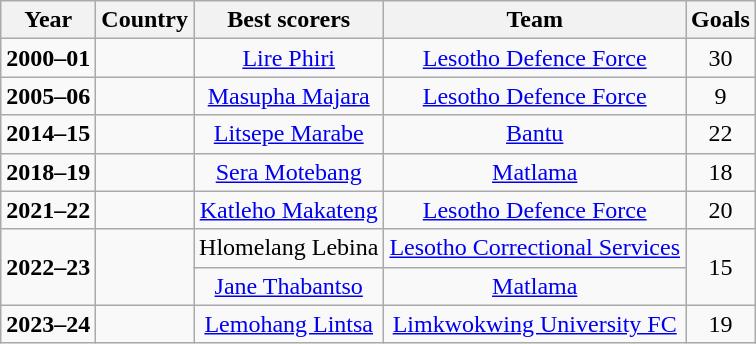<table class="wikitable" style="text-align:center;">
<tr>
<th>Year</th>
<th>Country</th>
<th>Best scorers</th>
<th>Team</th>
<th>Goals</th>
</tr>
<tr>
<td><strong>2000–01</strong></td>
<td></td>
<td><a href='#'>Lire Phiri</a></td>
<td><a href='#'>Lesotho Defence Force</a></td>
<td>30</td>
</tr>
<tr>
<td><strong>2005–06</strong></td>
<td></td>
<td><a href='#'>Masupha Majara</a></td>
<td><a href='#'>Lesotho Defence Force</a></td>
<td>9</td>
</tr>
<tr>
<td><strong>2014–15</strong></td>
<td></td>
<td><a href='#'>Litsepe Marabe</a></td>
<td><a href='#'>Bantu</a></td>
<td>22</td>
</tr>
<tr>
<td><strong>2018–19</strong></td>
<td></td>
<td><a href='#'>Sera Motebang</a></td>
<td><a href='#'>Matlama</a></td>
<td>18</td>
</tr>
<tr>
<td><strong>2021–22</strong></td>
<td></td>
<td><a href='#'>Katleho Makateng</a></td>
<td><a href='#'>Lesotho Defence Force</a></td>
<td>20</td>
</tr>
<tr>
<td rowspan=2><strong>2022–23</strong></td>
<td rowspan=2></td>
<td>Hlomelang Lebina</td>
<td><a href='#'>Lesotho Correctional Services</a></td>
<td rowspan=2>15</td>
</tr>
<tr>
<td><a href='#'>Jane Thabantso</a></td>
<td><a href='#'>Matlama</a></td>
</tr>
<tr>
<td><strong>2023–24</strong></td>
<td></td>
<td><a href='#'>Lemohang Lintsa</a></td>
<td><a href='#'>Limkwokwing University FC</a></td>
<td>19</td>
</tr>
</table>
